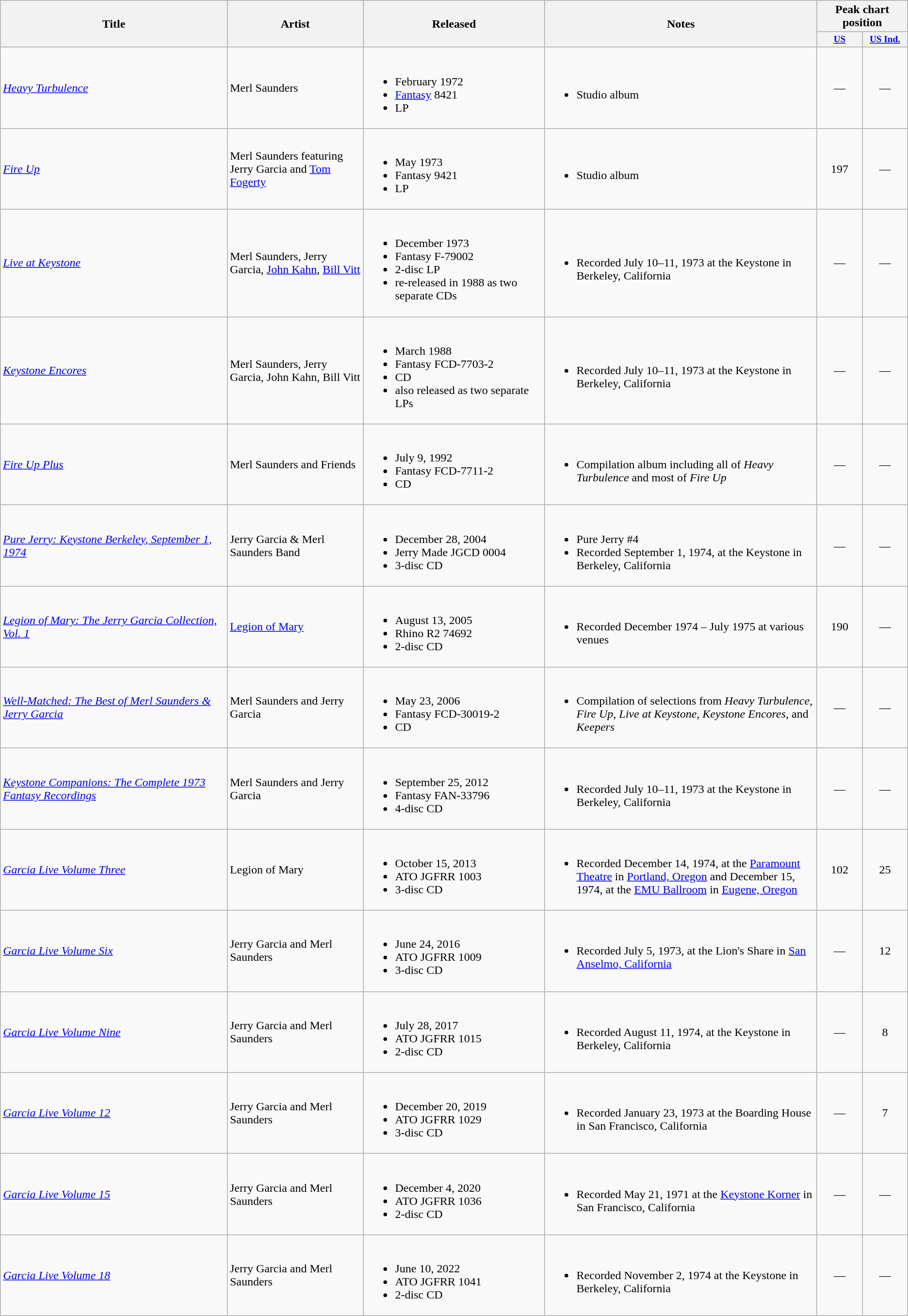<table class="wikitable">
<tr>
<th rowspan="2" style="width:25%">Title</th>
<th rowspan="2" style="width:15%">Artist</th>
<th rowspan="2" style="width:20%">Released</th>
<th rowspan="2" style="width:30%">Notes</th>
<th colspan="2">Peak chart position</th>
</tr>
<tr>
<th style="width:5%;font-size:80%;"><a href='#'>US</a></th>
<th style="width:5%;font-size:80%;"><a href='#'>US Ind.</a></th>
</tr>
<tr>
<td><em><a href='#'>Heavy Turbulence</a></em></td>
<td>Merl Saunders</td>
<td><br><ul><li>February 1972</li><li><a href='#'>Fantasy</a> 8421</li><li>LP</li></ul></td>
<td><br><ul><li>Studio album</li></ul></td>
<td align="center">—</td>
<td align="center">—</td>
</tr>
<tr>
<td><em><a href='#'>Fire Up</a></em></td>
<td>Merl Saunders featuring Jerry Garcia and <a href='#'>Tom Fogerty</a></td>
<td><br><ul><li>May 1973</li><li>Fantasy 9421</li><li>LP</li></ul></td>
<td><br><ul><li>Studio album</li></ul></td>
<td align="center">197</td>
<td align="center">—</td>
</tr>
<tr>
<td><em><a href='#'>Live at Keystone</a></em></td>
<td>Merl Saunders, Jerry Garcia, <a href='#'>John Kahn</a>, <a href='#'>Bill Vitt</a></td>
<td><br><ul><li>December 1973</li><li>Fantasy F-79002</li><li>2-disc LP</li><li>re-released in 1988 as two separate CDs</li></ul></td>
<td><br><ul><li>Recorded July 10–11, 1973 at the Keystone in Berkeley, California</li></ul></td>
<td align="center">—</td>
<td align="center">—</td>
</tr>
<tr>
<td><em><a href='#'>Keystone Encores</a></em></td>
<td>Merl Saunders, Jerry Garcia, John Kahn, Bill Vitt</td>
<td><br><ul><li>March 1988</li><li>Fantasy FCD-7703-2</li><li>CD</li><li>also released as two separate LPs</li></ul></td>
<td><br><ul><li>Recorded July 10–11, 1973 at the Keystone in Berkeley, California</li></ul></td>
<td align="center">—</td>
<td align="center">—</td>
</tr>
<tr>
<td><em><a href='#'>Fire Up Plus</a></em></td>
<td>Merl Saunders and Friends</td>
<td><br><ul><li>July 9, 1992</li><li>Fantasy FCD-7711-2</li><li>CD</li></ul></td>
<td><br><ul><li>Compilation album including all of <em>Heavy Turbulence</em> and most of <em>Fire Up</em></li></ul></td>
<td align="center">—</td>
<td align="center">—</td>
</tr>
<tr>
<td><em><a href='#'>Pure Jerry: Keystone Berkeley, September 1, 1974</a></em></td>
<td>Jerry Garcia & Merl Saunders Band</td>
<td><br><ul><li>December 28, 2004</li><li>Jerry Made JGCD 0004</li><li>3-disc CD</li></ul></td>
<td><br><ul><li>Pure Jerry #4</li><li>Recorded September 1, 1974, at the Keystone in Berkeley, California</li></ul></td>
<td align="center">—</td>
<td align="center">—</td>
</tr>
<tr>
<td><em><a href='#'>Legion of Mary: The Jerry Garcia Collection, Vol. 1</a></em></td>
<td><a href='#'>Legion of Mary</a></td>
<td><br><ul><li>August 13, 2005</li><li>Rhino R2 74692</li><li>2-disc CD</li></ul></td>
<td><br><ul><li>Recorded December 1974 – July 1975 at various venues</li></ul></td>
<td align="center">190</td>
<td align="center">—</td>
</tr>
<tr>
<td><em><a href='#'>Well-Matched: The Best of Merl Saunders & Jerry Garcia</a></em></td>
<td>Merl Saunders and Jerry Garcia</td>
<td><br><ul><li>May 23, 2006</li><li>Fantasy FCD-30019-2</li><li>CD</li></ul></td>
<td><br><ul><li>Compilation of selections from <em>Heavy Turbulence</em>, <em>Fire Up</em>, <em>Live at Keystone</em>, <em>Keystone Encores</em>, and <em>Keepers</em></li></ul></td>
<td align="center">—</td>
<td align="center">—</td>
</tr>
<tr>
<td><em><a href='#'>Keystone Companions: The Complete 1973 Fantasy Recordings</a></em></td>
<td>Merl Saunders and Jerry Garcia</td>
<td><br><ul><li>September 25, 2012</li><li>Fantasy FAN-33796</li><li>4-disc CD</li></ul></td>
<td><br><ul><li>Recorded July 10–11, 1973 at the Keystone in Berkeley, California</li></ul></td>
<td align="center">—</td>
<td align="center">—</td>
</tr>
<tr>
<td><em><a href='#'>Garcia Live Volume Three</a></em></td>
<td>Legion of Mary</td>
<td><br><ul><li>October 15, 2013</li><li>ATO JGFRR 1003</li><li>3-disc CD</li></ul></td>
<td><br><ul><li>Recorded December 14, 1974, at the <a href='#'>Paramount Theatre</a> in <a href='#'>Portland, Oregon</a> and December 15, 1974, at the <a href='#'>EMU Ballroom</a> in <a href='#'>Eugene, Oregon</a></li></ul></td>
<td align="center">102</td>
<td align="center">25</td>
</tr>
<tr>
<td><em><a href='#'>Garcia Live Volume Six</a></em></td>
<td>Jerry Garcia and Merl Saunders</td>
<td><br><ul><li>June 24, 2016</li><li>ATO JGFRR 1009</li><li>3-disc CD</li></ul></td>
<td><br><ul><li>Recorded July 5, 1973, at the Lion's Share in <a href='#'>San Anselmo, California</a></li></ul></td>
<td align="center">—</td>
<td align="center">12</td>
</tr>
<tr>
<td><em><a href='#'>Garcia Live Volume Nine</a></em></td>
<td>Jerry Garcia and Merl Saunders</td>
<td><br><ul><li>July 28, 2017</li><li>ATO JGFRR 1015</li><li>2-disc CD</li></ul></td>
<td><br><ul><li>Recorded August 11, 1974, at the Keystone in Berkeley, California</li></ul></td>
<td align="center">—</td>
<td align="center">8</td>
</tr>
<tr>
<td><em><a href='#'>Garcia Live Volume 12</a></em></td>
<td>Jerry Garcia and Merl Saunders</td>
<td><br><ul><li>December 20, 2019</li><li>ATO JGFRR 1029</li><li>3-disc CD</li></ul></td>
<td><br><ul><li>Recorded January 23, 1973  at the Boarding House in San Francisco, California</li></ul></td>
<td align="center">—</td>
<td align="center">7</td>
</tr>
<tr>
<td><em><a href='#'>Garcia Live Volume 15</a></em></td>
<td>Jerry Garcia and Merl Saunders</td>
<td><br><ul><li>December 4, 2020</li><li>ATO JGFRR 1036</li><li>2-disc CD</li></ul></td>
<td><br><ul><li>Recorded May 21, 1971  at the <a href='#'>Keystone Korner</a> in San Francisco, California</li></ul></td>
<td align="center">—</td>
<td align="center">—</td>
</tr>
<tr>
<td><em><a href='#'>Garcia Live Volume 18</a></em></td>
<td>Jerry Garcia and Merl Saunders</td>
<td><br><ul><li>June 10, 2022</li><li>ATO JGFRR 1041</li><li>2-disc CD</li></ul></td>
<td><br><ul><li>Recorded November 2, 1974  at the Keystone in Berkeley, California</li></ul></td>
<td align="center">—</td>
<td align="center">—</td>
</tr>
</table>
